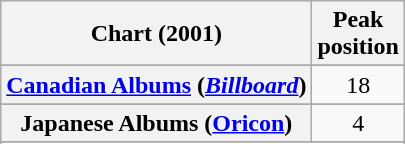<table class="wikitable sortable plainrowheaders" style="text-align:center">
<tr>
<th>Chart (2001)</th>
<th>Peak<br>position</th>
</tr>
<tr>
</tr>
<tr>
</tr>
<tr>
<th scope="row"><a href='#'>Canadian Albums</a> (<a href='#'><em>Billboard</em></a>)</th>
<td style="text-align:center;">18</td>
</tr>
<tr>
</tr>
<tr>
</tr>
<tr>
</tr>
<tr>
<th scope="row">Japanese Albums (<a href='#'>Oricon</a>)</th>
<td>4</td>
</tr>
<tr>
</tr>
<tr>
</tr>
<tr>
</tr>
<tr>
</tr>
</table>
